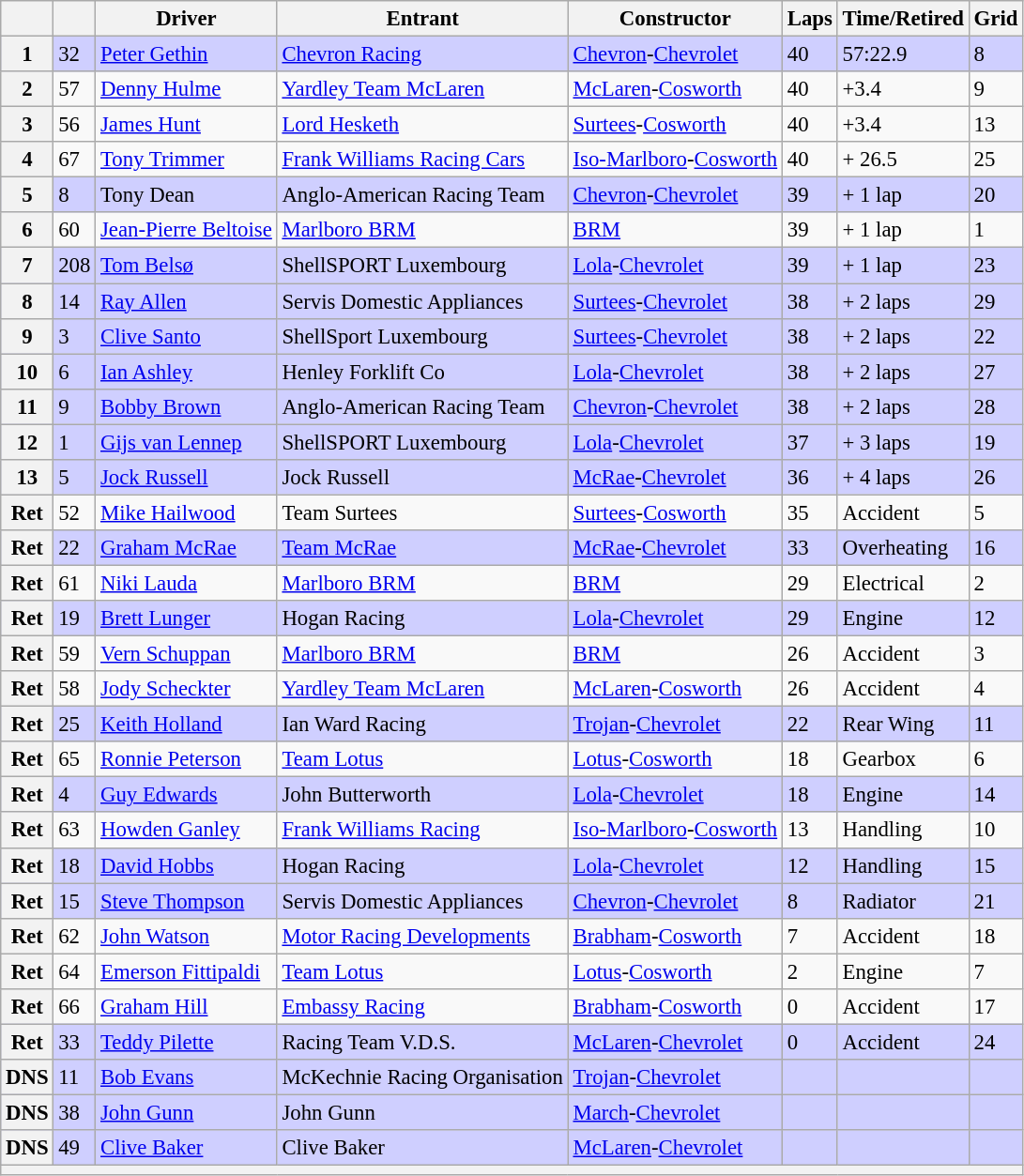<table class="wikitable" style="font-size: 95%;">
<tr>
<th></th>
<th></th>
<th>Driver</th>
<th>Entrant</th>
<th>Constructor</th>
<th>Laps</th>
<th>Time/Retired</th>
<th>Grid</th>
</tr>
<tr style="background-color: #CFCFFF">
<th>1</th>
<td>32</td>
<td> <a href='#'>Peter Gethin</a></td>
<td><a href='#'>Chevron Racing</a></td>
<td><a href='#'>Chevron</a>-<a href='#'>Chevrolet</a></td>
<td>40</td>
<td>57:22.9</td>
<td>8</td>
</tr>
<tr>
<th>2</th>
<td>57</td>
<td> <a href='#'>Denny Hulme</a></td>
<td><a href='#'>Yardley Team McLaren</a></td>
<td><a href='#'>McLaren</a>-<a href='#'>Cosworth</a></td>
<td>40</td>
<td>+3.4</td>
<td>9</td>
</tr>
<tr>
<th>3</th>
<td>56</td>
<td> <a href='#'>James Hunt</a></td>
<td><a href='#'>Lord Hesketh</a></td>
<td><a href='#'>Surtees</a>-<a href='#'>Cosworth</a></td>
<td>40</td>
<td>+3.4</td>
<td>13</td>
</tr>
<tr>
<th>4</th>
<td>67</td>
<td> <a href='#'>Tony Trimmer</a></td>
<td><a href='#'>Frank Williams Racing Cars</a></td>
<td><a href='#'>Iso-Marlboro</a>-<a href='#'>Cosworth</a></td>
<td>40</td>
<td>+ 26.5</td>
<td>25</td>
</tr>
<tr style="background-color: #CFCFFF">
<th>5</th>
<td>8</td>
<td> Tony Dean</td>
<td>Anglo-American Racing Team</td>
<td><a href='#'>Chevron</a>-<a href='#'>Chevrolet</a></td>
<td>39</td>
<td>+ 1 lap</td>
<td>20</td>
</tr>
<tr>
<th>6</th>
<td>60</td>
<td> <a href='#'>Jean-Pierre Beltoise</a></td>
<td><a href='#'>Marlboro BRM</a></td>
<td><a href='#'>BRM</a></td>
<td>39</td>
<td>+ 1 lap</td>
<td>1</td>
</tr>
<tr style="background-color: #CFCFFF">
<th>7</th>
<td>208</td>
<td> <a href='#'>Tom Belsø</a></td>
<td>ShellSPORT Luxembourg</td>
<td><a href='#'>Lola</a>-<a href='#'>Chevrolet</a></td>
<td>39</td>
<td>+ 1 lap</td>
<td>23</td>
</tr>
<tr style="background-color: #CFCFFF">
<th>8</th>
<td>14</td>
<td> <a href='#'>Ray Allen</a></td>
<td>Servis Domestic Appliances</td>
<td><a href='#'>Surtees</a>-<a href='#'>Chevrolet</a></td>
<td>38</td>
<td>+ 2 laps</td>
<td>29</td>
</tr>
<tr style="background-color: #CFCFFF">
<th>9</th>
<td>3</td>
<td> <a href='#'>Clive Santo</a></td>
<td>ShellSport Luxembourg</td>
<td><a href='#'>Surtees</a>-<a href='#'>Chevrolet</a></td>
<td>38</td>
<td>+ 2 laps</td>
<td>22</td>
</tr>
<tr style="background-color: #CFCFFF">
<th>10</th>
<td>6</td>
<td> <a href='#'>Ian Ashley</a></td>
<td>Henley Forklift Co</td>
<td><a href='#'>Lola</a>-<a href='#'>Chevrolet</a></td>
<td>38</td>
<td>+ 2 laps</td>
<td>27</td>
</tr>
<tr style="background-color: #CFCFFF">
<th>11</th>
<td>9</td>
<td> <a href='#'>Bobby Brown</a></td>
<td>Anglo-American Racing Team</td>
<td><a href='#'>Chevron</a>-<a href='#'>Chevrolet</a></td>
<td>38</td>
<td>+ 2 laps</td>
<td>28</td>
</tr>
<tr style="background-color: #CFCFFF">
<th>12</th>
<td>1</td>
<td> <a href='#'>Gijs van Lennep</a></td>
<td>ShellSPORT Luxembourg</td>
<td><a href='#'>Lola</a>-<a href='#'>Chevrolet</a></td>
<td>37</td>
<td>+ 3 laps</td>
<td>19</td>
</tr>
<tr style="background-color: #CFCFFF">
<th>13</th>
<td>5</td>
<td> <a href='#'>Jock Russell</a></td>
<td>Jock Russell</td>
<td><a href='#'>McRae</a>-<a href='#'>Chevrolet</a></td>
<td>36</td>
<td>+ 4 laps</td>
<td>26</td>
</tr>
<tr>
<th>Ret</th>
<td>52</td>
<td> <a href='#'>Mike Hailwood</a></td>
<td>Team Surtees</td>
<td><a href='#'>Surtees</a>-<a href='#'>Cosworth</a></td>
<td>35</td>
<td>Accident</td>
<td>5</td>
</tr>
<tr style="background-color: #CFCFFF">
<th>Ret</th>
<td>22</td>
<td> <a href='#'>Graham McRae</a></td>
<td><a href='#'>Team McRae</a></td>
<td><a href='#'>McRae</a>-<a href='#'>Chevrolet</a></td>
<td>33</td>
<td>Overheating</td>
<td>16</td>
</tr>
<tr>
<th>Ret</th>
<td>61</td>
<td> <a href='#'>Niki Lauda</a></td>
<td><a href='#'>Marlboro BRM</a></td>
<td><a href='#'>BRM</a></td>
<td>29</td>
<td>Electrical</td>
<td>2</td>
</tr>
<tr style="background-color: #CFCFFF">
<th>Ret</th>
<td>19</td>
<td> <a href='#'>Brett Lunger</a></td>
<td>Hogan Racing</td>
<td><a href='#'>Lola</a>-<a href='#'>Chevrolet</a></td>
<td>29</td>
<td>Engine</td>
<td>12</td>
</tr>
<tr>
<th>Ret</th>
<td>59</td>
<td> <a href='#'>Vern Schuppan</a></td>
<td><a href='#'>Marlboro BRM</a></td>
<td><a href='#'>BRM</a></td>
<td>26</td>
<td>Accident</td>
<td>3</td>
</tr>
<tr>
<th>Ret</th>
<td>58</td>
<td> <a href='#'>Jody Scheckter</a></td>
<td><a href='#'>Yardley Team McLaren</a></td>
<td><a href='#'>McLaren</a>-<a href='#'>Cosworth</a></td>
<td>26</td>
<td>Accident</td>
<td>4</td>
</tr>
<tr style="background-color: #CFCFFF">
<th>Ret</th>
<td>25</td>
<td> <a href='#'>Keith Holland</a></td>
<td>Ian Ward Racing</td>
<td><a href='#'>Trojan</a>-<a href='#'>Chevrolet</a></td>
<td>22</td>
<td>Rear Wing</td>
<td>11</td>
</tr>
<tr>
<th>Ret</th>
<td>65</td>
<td> <a href='#'>Ronnie Peterson</a></td>
<td><a href='#'>Team Lotus</a></td>
<td><a href='#'>Lotus</a>-<a href='#'>Cosworth</a></td>
<td>18</td>
<td>Gearbox</td>
<td>6</td>
</tr>
<tr style="background-color: #CFCFFF">
<th>Ret</th>
<td>4</td>
<td> <a href='#'>Guy Edwards</a></td>
<td>John Butterworth</td>
<td><a href='#'>Lola</a>-<a href='#'>Chevrolet</a></td>
<td>18</td>
<td>Engine</td>
<td>14</td>
</tr>
<tr>
<th>Ret</th>
<td>63</td>
<td> <a href='#'>Howden Ganley</a></td>
<td><a href='#'>Frank Williams Racing</a></td>
<td><a href='#'>Iso-Marlboro</a>-<a href='#'>Cosworth</a></td>
<td>13</td>
<td>Handling</td>
<td>10</td>
</tr>
<tr style="background-color: #CFCFFF">
<th>Ret</th>
<td>18</td>
<td> <a href='#'>David Hobbs</a></td>
<td>Hogan Racing</td>
<td><a href='#'>Lola</a>-<a href='#'>Chevrolet</a></td>
<td>12</td>
<td>Handling</td>
<td>15</td>
</tr>
<tr style="background-color: #CFCFFF">
<th>Ret</th>
<td>15</td>
<td> <a href='#'>Steve Thompson</a></td>
<td>Servis Domestic Appliances</td>
<td><a href='#'>Chevron</a>-<a href='#'>Chevrolet</a></td>
<td>8</td>
<td>Radiator</td>
<td>21</td>
</tr>
<tr>
<th>Ret</th>
<td>62</td>
<td> <a href='#'>John Watson</a></td>
<td><a href='#'>Motor Racing Developments</a></td>
<td><a href='#'>Brabham</a>-<a href='#'>Cosworth</a></td>
<td>7</td>
<td>Accident</td>
<td>18</td>
</tr>
<tr>
<th>Ret</th>
<td>64</td>
<td> <a href='#'>Emerson Fittipaldi</a></td>
<td><a href='#'>Team Lotus</a></td>
<td><a href='#'>Lotus</a>-<a href='#'>Cosworth</a></td>
<td>2</td>
<td>Engine</td>
<td>7</td>
</tr>
<tr>
<th>Ret</th>
<td>66</td>
<td> <a href='#'>Graham Hill</a></td>
<td><a href='#'>Embassy Racing</a></td>
<td><a href='#'>Brabham</a>-<a href='#'>Cosworth</a></td>
<td>0</td>
<td>Accident</td>
<td>17</td>
</tr>
<tr style="background-color: #CFCFFF">
<th>Ret</th>
<td>33</td>
<td> <a href='#'>Teddy Pilette</a></td>
<td>Racing Team V.D.S.</td>
<td><a href='#'>McLaren</a>-<a href='#'>Chevrolet</a></td>
<td>0</td>
<td>Accident</td>
<td>24</td>
</tr>
<tr style="background-color: #CFCFFF">
<th>DNS</th>
<td>11</td>
<td> <a href='#'>Bob Evans</a></td>
<td>McKechnie Racing Organisation</td>
<td><a href='#'>Trojan</a>-<a href='#'>Chevrolet</a></td>
<td></td>
<td></td>
<td></td>
</tr>
<tr style="background-color: #CFCFFF">
<th>DNS</th>
<td>38</td>
<td> <a href='#'>John Gunn</a></td>
<td>John Gunn</td>
<td><a href='#'>March</a>-<a href='#'>Chevrolet</a></td>
<td></td>
<td></td>
<td></td>
</tr>
<tr style="background-color: #CFCFFF">
<th>DNS</th>
<td>49</td>
<td> <a href='#'>Clive Baker</a></td>
<td>Clive Baker</td>
<td><a href='#'>McLaren</a>-<a href='#'>Chevrolet</a></td>
<td></td>
<td></td>
<td></td>
</tr>
<tr>
<th colspan="8"></th>
</tr>
</table>
